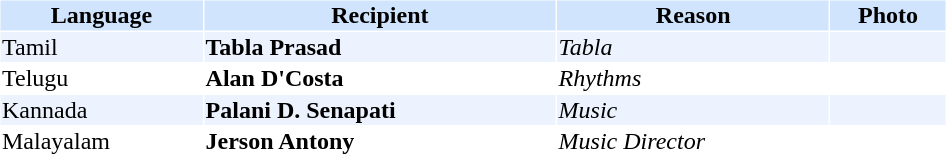<table cellspacing="1" cellpadding="1" border="0" style="width:50%;">
<tr style="background:#d1e4fd;">
<th>Language</th>
<th>Recipient</th>
<th>Reason</th>
<th>Photo</th>
</tr>
<tr style="background:#edf3fe;">
<td>Tamil</td>
<td><strong>Tabla Prasad</strong></td>
<td><em>Tabla</em></td>
<td></td>
</tr>
<tr>
<td>Telugu</td>
<td><strong>Alan D'Costa</strong></td>
<td><em>Rhythms</em></td>
<td></td>
</tr>
<tr style="background:#edf3fe;">
<td>Kannada</td>
<td><strong>Palani D. Senapati</strong></td>
<td><em>Music</em></td>
<td></td>
</tr>
<tr>
<td>Malayalam</td>
<td><strong>Jerson Antony</strong></td>
<td><em>Music Director</em></td>
<td></td>
</tr>
</table>
